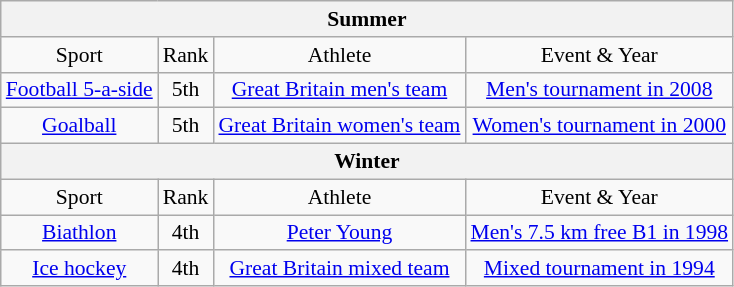<table class="wikitable" style="text-align:center; font-size:90%;">
<tr>
<th colspan=4>Summer</th>
</tr>
<tr>
<td>Sport</td>
<td>Rank</td>
<td>Athlete</td>
<td>Event & Year</td>
</tr>
<tr>
<td> <a href='#'>Football 5-a-side</a></td>
<td>5th</td>
<td><a href='#'>Great Britain men's team</a></td>
<td><a href='#'>Men's tournament in 2008</a></td>
</tr>
<tr>
<td> <a href='#'>Goalball</a></td>
<td>5th</td>
<td><a href='#'>Great Britain women's team</a></td>
<td><a href='#'>Women's tournament in 2000</a></td>
</tr>
<tr>
<th colspan=4>Winter</th>
</tr>
<tr>
<td>Sport</td>
<td>Rank</td>
<td>Athlete</td>
<td>Event & Year</td>
</tr>
<tr>
<td> <a href='#'>Biathlon</a></td>
<td>4th</td>
<td><a href='#'>Peter Young</a></td>
<td><a href='#'>Men's 7.5 km free B1 in 1998</a></td>
</tr>
<tr>
<td> <a href='#'>Ice hockey</a></td>
<td>4th</td>
<td><a href='#'>Great Britain mixed team</a></td>
<td><a href='#'>Mixed tournament in 1994</a></td>
</tr>
</table>
